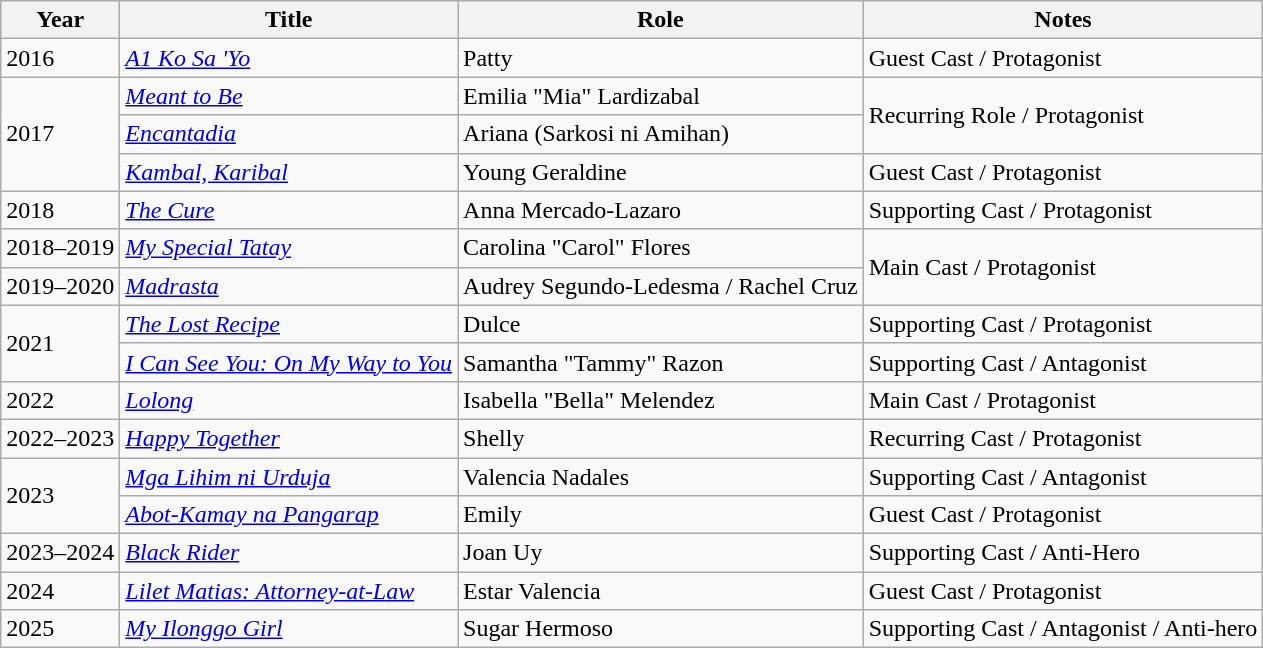<table class="wikitable sortable">
<tr>
<th>Year</th>
<th>Title</th>
<th>Role</th>
<th>Notes</th>
</tr>
<tr>
<td>2016</td>
<td><em><a href='#'>A1 Ko Sa 'Yo</a></em></td>
<td>Patty</td>
<td>Guest Cast / Protagonist</td>
</tr>
<tr>
<td Rowspan="3">2017</td>
<td><em><a href='#'>Meant to Be</a></em></td>
<td>Emilia "Mia" Lardizabal</td>
<td Rowspan="2">Recurring Role / Protagonist</td>
</tr>
<tr>
<td><em><a href='#'>Encantadia</a></em></td>
<td>Ariana (Sarkosi ni Amihan)</td>
</tr>
<tr>
<td><em><a href='#'>Kambal, Karibal</a></em></td>
<td>Young Geraldine</td>
<td>Guest Cast / Protagonist</td>
</tr>
<tr>
<td>2018</td>
<td><em><a href='#'>The Cure</a></em></td>
<td>Anna Mercado-Lazaro</td>
<td>Supporting Cast / Protagonist</td>
</tr>
<tr>
<td>2018–2019</td>
<td><em><a href='#'>My Special Tatay</a></em></td>
<td>Carolina "Carol" Flores</td>
<td Rowspan="2">Main Cast / Protagonist</td>
</tr>
<tr>
<td>2019–2020</td>
<td><em><a href='#'>Madrasta</a></em></td>
<td>Audrey Segundo-Ledesma / Rachel Cruz</td>
</tr>
<tr>
<td rowspan="2">2021</td>
<td><em><a href='#'>The Lost Recipe</a></em></td>
<td>Dulce</td>
<td>Supporting Cast / Protagonist</td>
</tr>
<tr>
<td><em><a href='#'>I Can See You: On My Way to You</a></em></td>
<td>Samantha "Tammy" Razon</td>
<td>Supporting Cast / Antagonist</td>
</tr>
<tr>
<td>2022</td>
<td><em><a href='#'>Lolong</a></em></td>
<td>Isabella "Bella" Melendez</td>
<td>Main Cast / Protagonist</td>
</tr>
<tr>
<td>2022–2023</td>
<td><em><a href='#'>Happy Together</a></em></td>
<td>Shelly</td>
<td>Recurring Cast / Protagonist</td>
</tr>
<tr>
<td rowspan="2">2023</td>
<td><em><a href='#'>Mga Lihim ni Urduja</a></em></td>
<td>Valencia Nadales</td>
<td>Supporting Cast / Antagonist</td>
</tr>
<tr>
<td><em><a href='#'>Abot-Kamay na Pangarap</a></em></td>
<td>Emily</td>
<td>Guest Cast / Protagonist</td>
</tr>
<tr>
<td>2023–2024</td>
<td><em><a href='#'>Black Rider</a></em></td>
<td>Joan Uy</td>
<td>Supporting Cast / Anti-Hero</td>
</tr>
<tr>
<td>2024</td>
<td><em><a href='#'>Lilet Matias: Attorney-at-Law</a></em></td>
<td>Estar Valencia</td>
<td>Guest Cast / Protagonist</td>
</tr>
<tr>
<td>2025</td>
<td><em><a href='#'>My Ilonggo Girl</a></em></td>
<td>Sugar Hermoso</td>
<td>Supporting Cast / Antagonist / Anti-hero</td>
</tr>
</table>
